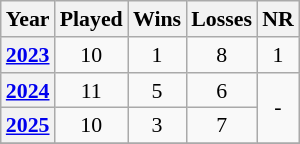<table class="wikitable sortable" style="text-align:center;font-size:91%;">
<tr>
<th>Year</th>
<th>Played</th>
<th>Wins</th>
<th>Losses</th>
<th>NR</th>
</tr>
<tr>
<th><a href='#'>2023</a></th>
<td>10</td>
<td>1</td>
<td>8</td>
<td>1</td>
</tr>
<tr>
<th><a href='#'>2024</a></th>
<td>11</td>
<td>5</td>
<td>6</td>
<td rowspan="2">-</td>
</tr>
<tr>
<th><a href='#'>2025</a></th>
<td>10</td>
<td>3</td>
<td>7</td>
</tr>
<tr>
</tr>
</table>
